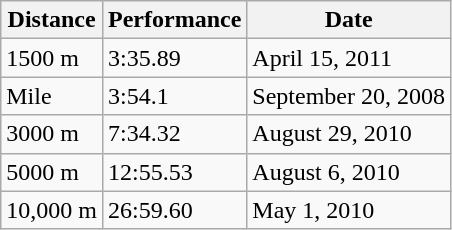<table class="wikitable">
<tr>
<th>Distance</th>
<th>Performance</th>
<th>Date</th>
</tr>
<tr>
<td>1500 m</td>
<td>3:35.89</td>
<td>April 15, 2011</td>
</tr>
<tr>
<td>Mile</td>
<td>3:54.1</td>
<td>September 20, 2008</td>
</tr>
<tr>
<td>3000 m</td>
<td>7:34.32</td>
<td>August 29, 2010</td>
</tr>
<tr>
<td>5000 m</td>
<td>12:55.53</td>
<td>August 6, 2010</td>
</tr>
<tr>
<td>10,000 m</td>
<td>26:59.60</td>
<td>May 1, 2010</td>
</tr>
</table>
